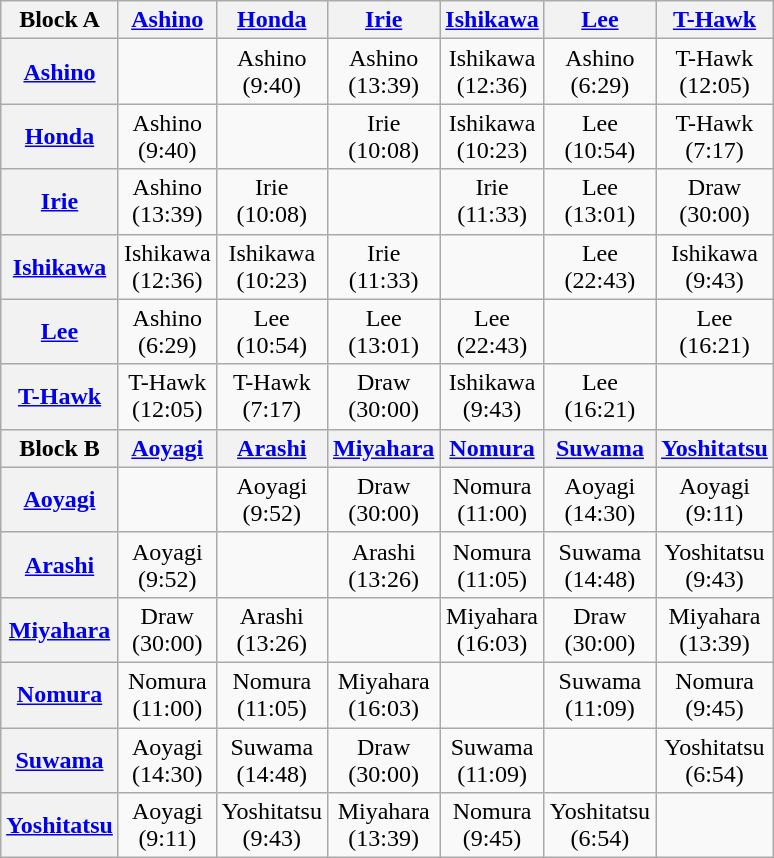<table class="wikitable" style="margin: 1em auto 1em auto; text-align:center;">
<tr>
<th>Block A</th>
<th><a href='#'>Ashino</a></th>
<th><a href='#'>Honda</a></th>
<th><a href='#'>Irie</a></th>
<th><a href='#'>Ishikawa</a></th>
<th><a href='#'>Lee</a></th>
<th><a href='#'>T-Hawk</a></th>
</tr>
<tr>
<th><a href='#'>Ashino</a></th>
<td></td>
<td>Ashino<br>(9:40)</td>
<td>Ashino<br>(13:39)</td>
<td>Ishikawa<br>(12:36)</td>
<td>Ashino<br>(6:29)</td>
<td>T-Hawk<br>(12:05)</td>
</tr>
<tr>
<th><a href='#'>Honda</a></th>
<td>Ashino<br>(9:40)</td>
<td></td>
<td>Irie<br>(10:08)</td>
<td>Ishikawa<br>(10:23)</td>
<td>Lee<br>(10:54)</td>
<td>T-Hawk<br>(7:17)</td>
</tr>
<tr>
<th><a href='#'>Irie</a></th>
<td>Ashino<br>(13:39)</td>
<td>Irie<br>(10:08)</td>
<td></td>
<td>Irie<br>(11:33)</td>
<td>Lee<br>(13:01)</td>
<td>Draw<br>(30:00)</td>
</tr>
<tr>
<th><a href='#'>Ishikawa</a></th>
<td>Ishikawa<br>(12:36)</td>
<td>Ishikawa<br>(10:23)</td>
<td>Irie<br>(11:33)</td>
<td></td>
<td>Lee<br>(22:43)</td>
<td>Ishikawa<br>(9:43)</td>
</tr>
<tr>
<th><a href='#'>Lee</a></th>
<td>Ashino<br>(6:29)</td>
<td>Lee<br>(10:54)</td>
<td>Lee<br>(13:01)</td>
<td>Lee<br>(22:43)</td>
<td></td>
<td>Lee<br>(16:21)</td>
</tr>
<tr>
<th><a href='#'>T-Hawk</a></th>
<td>T-Hawk<br>(12:05)</td>
<td>T-Hawk<br>(7:17)</td>
<td>Draw<br>(30:00)</td>
<td>Ishikawa<br>(9:43)</td>
<td>Lee<br>(16:21)</td>
<td></td>
</tr>
<tr>
<th>Block B</th>
<th><a href='#'>Aoyagi</a></th>
<th><a href='#'>Arashi</a></th>
<th><a href='#'>Miyahara</a></th>
<th><a href='#'>Nomura</a></th>
<th><a href='#'>Suwama</a></th>
<th><a href='#'>Yoshitatsu</a></th>
</tr>
<tr>
<th><a href='#'>Aoyagi</a></th>
<td></td>
<td>Aoyagi<br>(9:52)</td>
<td>Draw<br>(30:00)</td>
<td>Nomura<br>(11:00)</td>
<td>Aoyagi<br>(14:30)</td>
<td>Aoyagi<br>(9:11)</td>
</tr>
<tr>
<th><a href='#'>Arashi</a></th>
<td>Aoyagi<br>(9:52)</td>
<td></td>
<td>Arashi<br>(13:26)</td>
<td>Nomura<br>(11:05)</td>
<td>Suwama<br>(14:48)</td>
<td>Yoshitatsu<br>(9:43)</td>
</tr>
<tr>
<th><a href='#'>Miyahara</a></th>
<td>Draw<br>(30:00)</td>
<td>Arashi<br>(13:26)</td>
<td></td>
<td>Miyahara<br>(16:03)</td>
<td>Draw<br>(30:00)</td>
<td>Miyahara<br>(13:39)</td>
</tr>
<tr>
<th><a href='#'>Nomura</a></th>
<td>Nomura<br>(11:00)</td>
<td>Nomura<br>(11:05)</td>
<td>Miyahara<br>(16:03)</td>
<td></td>
<td>Suwama<br>(11:09)</td>
<td>Nomura<br>(9:45)</td>
</tr>
<tr>
<th><a href='#'>Suwama</a></th>
<td>Aoyagi<br>(14:30)</td>
<td>Suwama<br>(14:48)</td>
<td>Draw<br>(30:00)</td>
<td>Suwama<br>(11:09)</td>
<td></td>
<td>Yoshitatsu<br>(6:54)</td>
</tr>
<tr>
<th><a href='#'>Yoshitatsu</a></th>
<td>Aoyagi<br>(9:11)</td>
<td>Yoshitatsu<br>(9:43)</td>
<td>Miyahara<br>(13:39)</td>
<td>Nomura<br>(9:45)</td>
<td>Yoshitatsu<br>(6:54)</td>
<td></td>
</tr>
</table>
